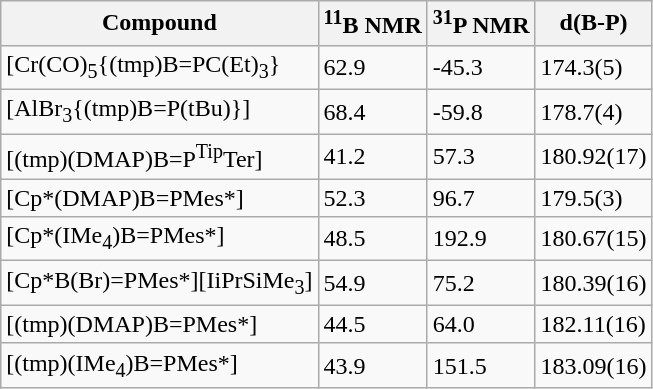<table class="wikitable sortable">
<tr>
<th>Compound</th>
<th><sup>11</sup>B NMR</th>
<th><sup>31</sup>P NMR</th>
<th>d(B-P)</th>
</tr>
<tr>
<td>[Cr(CO)<sub>5</sub>{(tmp)B=PC(Et)<sub>3</sub>}</td>
<td>62.9</td>
<td>-45.3</td>
<td>174.3(5)</td>
</tr>
<tr>
<td>[AlBr<sub>3</sub>{(tmp)B=P(tBu)}]</td>
<td>68.4</td>
<td>-59.8</td>
<td>178.7(4)</td>
</tr>
<tr>
<td>[(tmp)(DMAP)B=P<sup>Tip</sup>Ter]</td>
<td>41.2</td>
<td>57.3</td>
<td>180.92(17)</td>
</tr>
<tr>
<td>[Cp*(DMAP)B=PMes*]</td>
<td>52.3</td>
<td>96.7</td>
<td>179.5(3)</td>
</tr>
<tr>
<td>[Cp*(IMe<sub>4</sub>)B=PMes*]</td>
<td>48.5</td>
<td>192.9</td>
<td>180.67(15)</td>
</tr>
<tr>
<td>[Cp*B(Br)=PMes*][IiPrSiMe<sub>3</sub>]</td>
<td>54.9</td>
<td>75.2</td>
<td>180.39(16)</td>
</tr>
<tr>
<td>[(tmp)(DMAP)B=PMes*]</td>
<td>44.5</td>
<td>64.0</td>
<td>182.11(16)</td>
</tr>
<tr>
<td>[(tmp)(IMe<sub>4</sub>)B=PMes*]</td>
<td>43.9</td>
<td>151.5</td>
<td>183.09(16)</td>
</tr>
</table>
